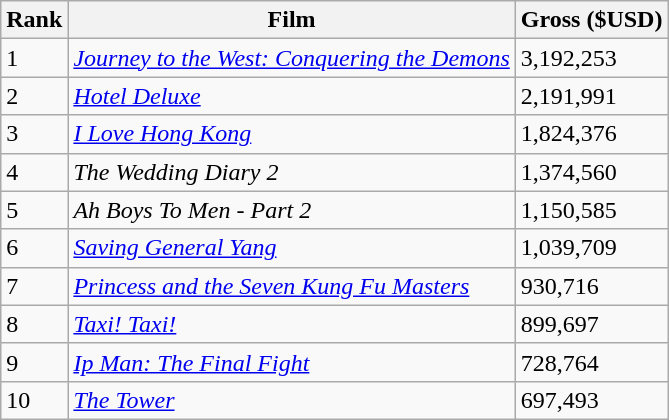<table class="wikitable">
<tr>
<th>Rank</th>
<th>Film</th>
<th>Gross ($USD)</th>
</tr>
<tr>
<td>1</td>
<td><em><a href='#'>Journey to the West: Conquering the Demons</a></em></td>
<td>3,192,253</td>
</tr>
<tr>
<td>2</td>
<td><em><a href='#'>Hotel Deluxe</a></em></td>
<td>2,191,991</td>
</tr>
<tr>
<td>3</td>
<td><a href='#'><em>I Love Hong Kong</em></a></td>
<td>1,824,376</td>
</tr>
<tr>
<td>4</td>
<td><em>The Wedding Diary 2</em></td>
<td>1,374,560</td>
</tr>
<tr>
<td>5</td>
<td><em>Ah Boys To Men - Part 2</em></td>
<td>1,150,585</td>
</tr>
<tr>
<td>6</td>
<td><em><a href='#'>Saving General Yang</a></em></td>
<td>1,039,709</td>
</tr>
<tr>
<td>7</td>
<td><em><a href='#'>Princess and the Seven Kung Fu Masters</a></em></td>
<td>930,716</td>
</tr>
<tr>
<td>8</td>
<td><a href='#'><em>Taxi! Taxi!</em></a></td>
<td>899,697</td>
</tr>
<tr>
<td>9</td>
<td><em><a href='#'>Ip Man: The Final Fight</a></em></td>
<td>728,764</td>
</tr>
<tr>
<td>10</td>
<td><a href='#'><em>The Tower</em></a></td>
<td>697,493</td>
</tr>
</table>
